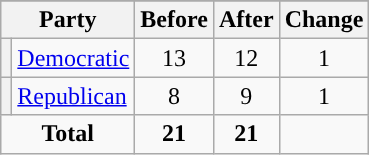<table class="wikitable" style="text-align:center;">
<tr>
</tr>
<tr>
<th colspan=2>Party</th>
<th>Before</th>
<th>After</th>
<th>Change</th>
</tr>
<tr>
<th style="background-color:"></th>
<td style="text-align:left;"><a href='#'>Democratic</a></td>
<td>13</td>
<td>12</td>
<td> 1</td>
</tr>
<tr>
<th style="background-color:"></th>
<td style="text-align:left;"><a href='#'>Republican</a></td>
<td>8</td>
<td>9</td>
<td> 1</td>
</tr>
<tr>
<td colspan=2><strong>Total</strong></td>
<td><strong>21</strong></td>
<td><strong>21</strong></td>
<td></td>
</tr>
</table>
